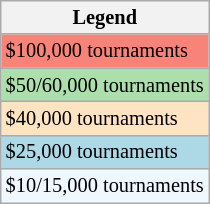<table class=wikitable style="font-size:85%">
<tr>
<th>Legend</th>
</tr>
<tr style="background:#f88379;">
<td>$100,000 tournaments</td>
</tr>
<tr style="background:#addfad;">
<td>$50/60,000 tournaments</td>
</tr>
<tr style="background:#ffe4c4;">
<td>$40,000 tournaments</td>
</tr>
<tr style="background:lightblue;">
<td>$25,000 tournaments</td>
</tr>
<tr style="background:#f0f8ff;">
<td>$10/15,000 tournaments</td>
</tr>
</table>
